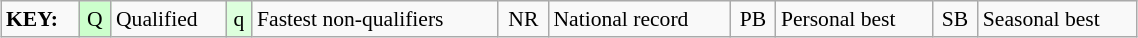<table class="wikitable" style="margin:0.5em auto; font-size:90%;position:relative;" width=60%>
<tr>
<td><strong>KEY:</strong></td>
<td bgcolor=ccffcc align=center>Q</td>
<td>Qualified</td>
<td bgcolor=ddffdd align=center>q</td>
<td>Fastest non-qualifiers</td>
<td align=center>NR</td>
<td>National record</td>
<td align=center>PB</td>
<td>Personal best</td>
<td align=center>SB</td>
<td>Seasonal best</td>
</tr>
</table>
